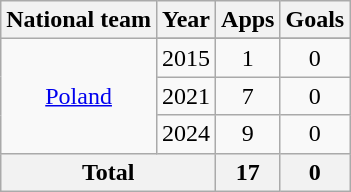<table class="wikitable" style="text-align:center">
<tr>
<th>National team</th>
<th>Year</th>
<th>Apps</th>
<th>Goals</th>
</tr>
<tr>
<td rowspan="4"><a href='#'>Poland</a></td>
</tr>
<tr>
<td>2015</td>
<td>1</td>
<td>0</td>
</tr>
<tr>
<td>2021</td>
<td>7</td>
<td>0</td>
</tr>
<tr>
<td>2024</td>
<td>9</td>
<td>0</td>
</tr>
<tr>
<th colspan="2">Total</th>
<th>17</th>
<th>0</th>
</tr>
</table>
